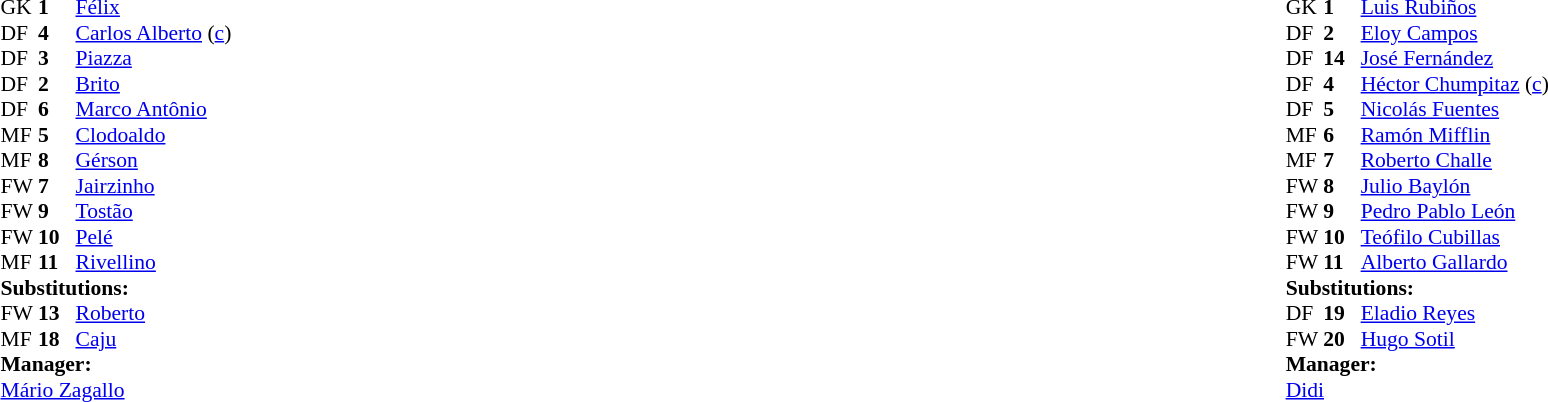<table width="100%">
<tr>
<td valign="top" width="50%"><br><table style="font-size: 90%" cellspacing="0" cellpadding="0">
<tr>
<th width="25"></th>
<th width="25"></th>
</tr>
<tr>
<td>GK</td>
<td><strong>1</strong></td>
<td><a href='#'>Félix</a></td>
</tr>
<tr>
<td>DF</td>
<td><strong>4</strong></td>
<td><a href='#'>Carlos Alberto</a> (<a href='#'>c</a>)</td>
</tr>
<tr>
<td>DF</td>
<td><strong>3</strong></td>
<td><a href='#'>Piazza</a></td>
</tr>
<tr>
<td>DF</td>
<td><strong>2</strong></td>
<td><a href='#'>Brito</a></td>
</tr>
<tr>
<td>DF</td>
<td><strong>6</strong></td>
<td><a href='#'>Marco Antônio</a></td>
</tr>
<tr>
<td>MF</td>
<td><strong>5</strong></td>
<td><a href='#'>Clodoaldo</a></td>
</tr>
<tr>
<td>MF</td>
<td><strong>8</strong></td>
<td><a href='#'>Gérson</a></td>
</tr>
<tr>
<td>FW</td>
<td><strong>7</strong></td>
<td><a href='#'>Jairzinho</a></td>
<td></td>
<td></td>
</tr>
<tr>
<td>FW</td>
<td><strong>9</strong></td>
<td><a href='#'>Tostão</a></td>
<td></td>
<td></td>
</tr>
<tr>
<td>FW</td>
<td><strong>10</strong></td>
<td><a href='#'>Pelé</a></td>
</tr>
<tr>
<td>MF</td>
<td><strong>11</strong></td>
<td><a href='#'>Rivellino</a></td>
</tr>
<tr>
<td colspan=3><strong>Substitutions:</strong></td>
</tr>
<tr>
<td>FW</td>
<td><strong>13</strong></td>
<td><a href='#'>Roberto</a></td>
<td></td>
<td></td>
</tr>
<tr>
<td>MF</td>
<td><strong>18</strong></td>
<td><a href='#'>Caju</a></td>
<td></td>
<td></td>
</tr>
<tr>
<td colspan=3><strong>Manager:</strong></td>
</tr>
<tr>
<td colspan="4"><a href='#'>Mário Zagallo</a></td>
</tr>
</table>
</td>
<td valign="top" width="50%"><br><table style="font-size: 90%" cellspacing="0" cellpadding="0" align=center>
<tr>
<th width="25"></th>
<th width="25"></th>
</tr>
<tr>
<td>GK</td>
<td><strong>1</strong></td>
<td><a href='#'>Luis Rubiños</a></td>
</tr>
<tr>
<td>DF</td>
<td><strong>2</strong></td>
<td><a href='#'>Eloy Campos</a></td>
</tr>
<tr>
<td>DF</td>
<td><strong>14</strong></td>
<td><a href='#'>José Fernández</a></td>
</tr>
<tr>
<td>DF</td>
<td><strong>4</strong></td>
<td><a href='#'>Héctor Chumpitaz</a> (<a href='#'>c</a>)</td>
</tr>
<tr>
<td>DF</td>
<td><strong>5</strong></td>
<td><a href='#'>Nicolás Fuentes</a></td>
</tr>
<tr>
<td>MF</td>
<td><strong>6</strong></td>
<td><a href='#'>Ramón Mifflin</a></td>
</tr>
<tr>
<td>MF</td>
<td><strong>7</strong></td>
<td><a href='#'>Roberto Challe</a></td>
</tr>
<tr>
<td>FW</td>
<td><strong>8</strong></td>
<td><a href='#'>Julio Baylón</a></td>
<td></td>
<td></td>
</tr>
<tr>
<td>FW</td>
<td><strong>9</strong></td>
<td><a href='#'>Pedro Pablo León</a></td>
<td></td>
<td></td>
</tr>
<tr>
<td>FW</td>
<td><strong>10</strong></td>
<td><a href='#'>Teófilo Cubillas</a></td>
</tr>
<tr>
<td>FW</td>
<td><strong>11</strong></td>
<td><a href='#'>Alberto Gallardo</a></td>
</tr>
<tr>
<td colspan=3><strong>Substitutions:</strong></td>
</tr>
<tr>
<td>DF</td>
<td><strong>19</strong></td>
<td><a href='#'>Eladio Reyes</a></td>
<td></td>
<td></td>
</tr>
<tr>
<td>FW</td>
<td><strong>20</strong></td>
<td><a href='#'>Hugo Sotil</a></td>
<td></td>
<td></td>
</tr>
<tr>
<td colspan=3><strong>Manager:</strong></td>
</tr>
<tr>
<td colspan="4"> <a href='#'>Didi</a></td>
</tr>
</table>
</td>
</tr>
</table>
